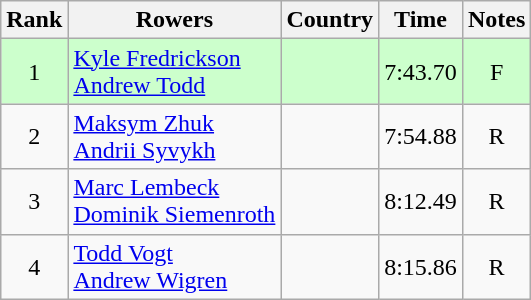<table class="wikitable" style="text-align:center">
<tr>
<th>Rank</th>
<th>Rowers</th>
<th>Country</th>
<th>Time</th>
<th>Notes</th>
</tr>
<tr bgcolor=ccffcc>
<td>1</td>
<td align="left"><a href='#'>Kyle Fredrickson</a><br><a href='#'>Andrew Todd</a></td>
<td align="left"></td>
<td>7:43.70</td>
<td>F</td>
</tr>
<tr>
<td>2</td>
<td align="left"><a href='#'>Maksym Zhuk</a><br><a href='#'>Andrii Syvykh</a></td>
<td align="left"></td>
<td>7:54.88</td>
<td>R</td>
</tr>
<tr>
<td>3</td>
<td align="left"><a href='#'>Marc Lembeck</a><br><a href='#'>Dominik Siemenroth</a></td>
<td align="left"></td>
<td>8:12.49</td>
<td>R</td>
</tr>
<tr>
<td>4</td>
<td align="left"><a href='#'>Todd Vogt</a><br><a href='#'>Andrew Wigren</a></td>
<td align="left"></td>
<td>8:15.86</td>
<td>R</td>
</tr>
</table>
